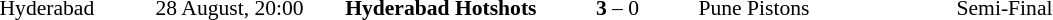<table style="font-size:90%">
<tr>
<td width=100>Hyderabad</td>
<td width=100>28 August, 20:00</td>
<td width=150 align=right><strong>Hyderabad Hotshots</strong></td>
<td width=100 align=center><strong>3</strong> – 0</td>
<td width=150>Pune Pistons</td>
<td width=100 align=center>Semi-Final</td>
</tr>
</table>
